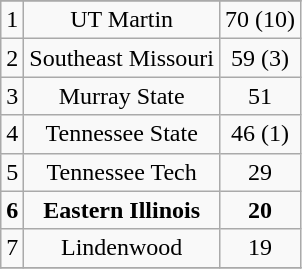<table class="wikitable">
<tr align="center">
</tr>
<tr align="center">
<td>1</td>
<td>UT Martin</td>
<td>70 (10)</td>
</tr>
<tr align="center">
<td>2</td>
<td>Southeast Missouri</td>
<td>59 (3)</td>
</tr>
<tr align="center">
<td>3</td>
<td>Murray State</td>
<td>51</td>
</tr>
<tr align="center">
<td>4</td>
<td>Tennessee State</td>
<td>46 (1)</td>
</tr>
<tr align="center">
<td>5</td>
<td>Tennessee Tech</td>
<td>29</td>
</tr>
<tr align="center">
<td><strong>6</strong></td>
<td><strong>Eastern Illinois</strong></td>
<td><strong>20</strong></td>
</tr>
<tr align="center">
<td>7</td>
<td>Lindenwood</td>
<td>19</td>
</tr>
<tr align="center">
</tr>
</table>
